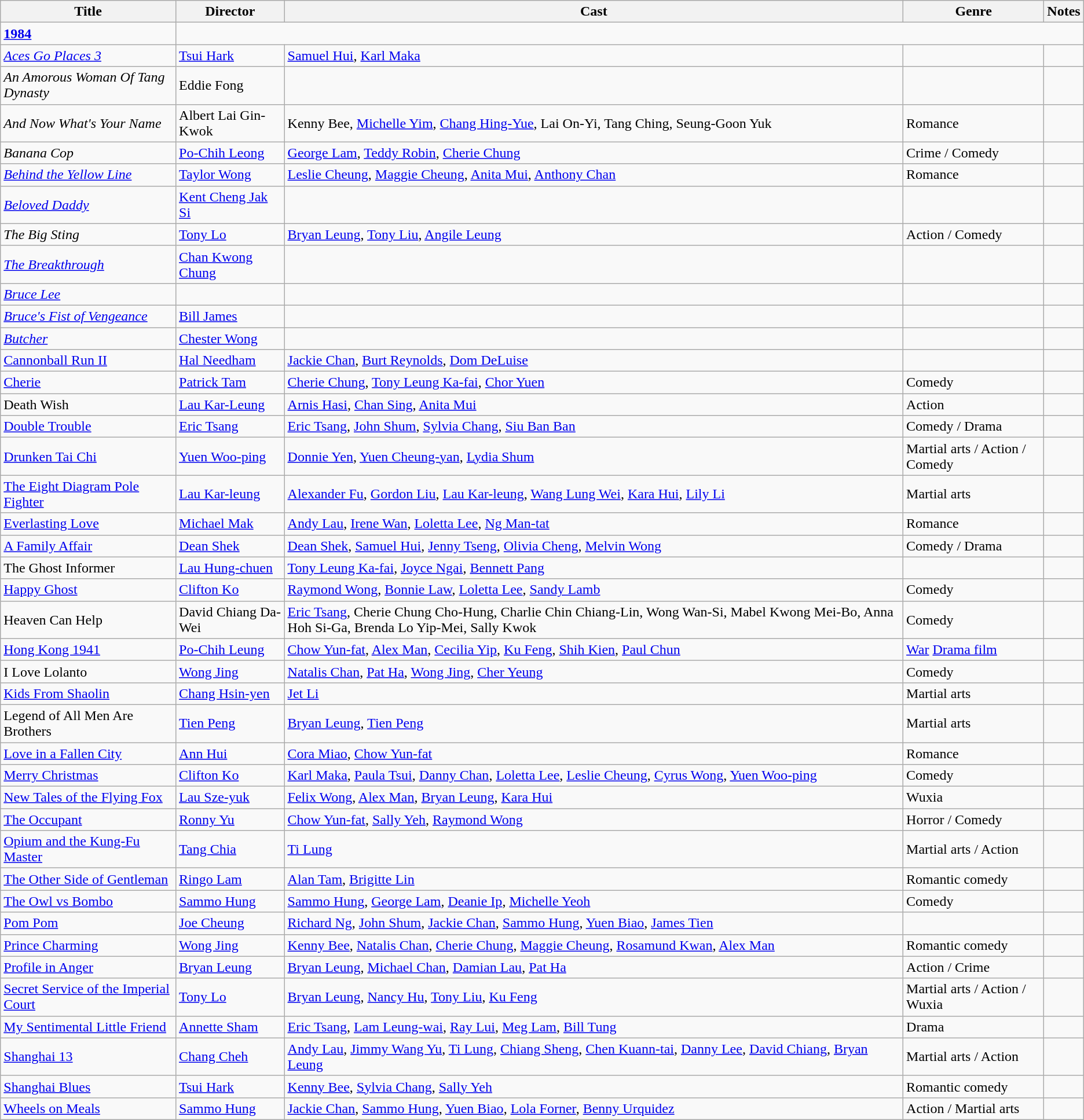<table class="wikitable">
<tr>
<th>Title</th>
<th>Director</th>
<th>Cast</th>
<th>Genre</th>
<th>Notes</th>
</tr>
<tr>
<td><strong><a href='#'>1984</a></strong></td>
</tr>
<tr>
<td><em><a href='#'>Aces Go Places 3</a></em></td>
<td><a href='#'>Tsui Hark</a></td>
<td><a href='#'>Samuel Hui</a>, <a href='#'>Karl Maka</a></td>
<td></td>
<td></td>
</tr>
<tr>
<td><em>An Amorous Woman Of Tang Dynasty</em></td>
<td>Eddie Fong</td>
<td></td>
<td></td>
<td></td>
</tr>
<tr>
<td><em>And Now What's Your Name</em></td>
<td>Albert Lai Gin-Kwok</td>
<td>Kenny Bee, <a href='#'>Michelle Yim</a>, <a href='#'>Chang Hing-Yue</a>, Lai On-Yi, Tang Ching, Seung-Goon Yuk</td>
<td>Romance</td>
<td></td>
</tr>
<tr>
<td><em>Banana Cop</em></td>
<td><a href='#'>Po-Chih Leong</a></td>
<td><a href='#'>George Lam</a>, <a href='#'>Teddy Robin</a>, <a href='#'>Cherie Chung</a></td>
<td>Crime / Comedy</td>
<td></td>
</tr>
<tr>
<td><em><a href='#'>Behind the Yellow Line</a></em></td>
<td><a href='#'>Taylor Wong</a></td>
<td><a href='#'>Leslie Cheung</a>, <a href='#'>Maggie Cheung</a>, <a href='#'>Anita Mui</a>, <a href='#'>Anthony Chan</a></td>
<td>Romance</td>
<td></td>
</tr>
<tr>
<td><em><a href='#'>Beloved Daddy</a></em></td>
<td><a href='#'>Kent Cheng Jak Si</a></td>
<td></td>
<td></td>
<td></td>
</tr>
<tr>
<td><em>The Big Sting</em></td>
<td><a href='#'>Tony Lo</a></td>
<td><a href='#'>Bryan Leung</a>, <a href='#'>Tony Liu</a>, <a href='#'>Angile Leung</a></td>
<td>Action / Comedy</td>
<td></td>
</tr>
<tr>
<td><em><a href='#'>The Breakthrough</a></em></td>
<td><a href='#'>Chan Kwong Chung</a></td>
<td></td>
<td></td>
<td></td>
</tr>
<tr>
<td><em><a href='#'>Bruce Lee</a></em></td>
<td></td>
<td></td>
<td></td>
<td></td>
</tr>
<tr>
<td><em><a href='#'>Bruce's Fist of Vengeance</a></em></td>
<td><a href='#'>Bill James</a></td>
<td></td>
<td></td>
<td></td>
</tr>
<tr>
<td><em><a href='#'>Butcher</a><strong></td>
<td><a href='#'>Chester Wong</a></td>
<td></td>
<td></td>
<td></td>
</tr>
<tr>
<td></em><a href='#'>Cannonball Run II</a><em></td>
<td><a href='#'>Hal Needham</a></td>
<td><a href='#'>Jackie Chan</a>, <a href='#'>Burt Reynolds</a>, <a href='#'>Dom DeLuise</a></td>
<td></td>
<td></td>
</tr>
<tr>
<td></em><a href='#'>Cherie</a><em></td>
<td><a href='#'>Patrick Tam</a></td>
<td><a href='#'>Cherie Chung</a>, <a href='#'>Tony Leung Ka-fai</a>, <a href='#'>Chor Yuen</a></td>
<td>Comedy</td>
<td></td>
</tr>
<tr>
<td></em>Death Wish<em></td>
<td><a href='#'>Lau Kar-Leung</a></td>
<td><a href='#'>Arnis Hasi</a>, <a href='#'>Chan Sing</a>, <a href='#'>Anita Mui</a></td>
<td>Action</td>
<td></td>
</tr>
<tr>
<td></em><a href='#'>Double Trouble</a><em></td>
<td><a href='#'>Eric Tsang</a></td>
<td><a href='#'>Eric Tsang</a>, <a href='#'>John Shum</a>, <a href='#'>Sylvia Chang</a>, <a href='#'>Siu Ban Ban</a></td>
<td>Comedy / Drama</td>
<td></td>
</tr>
<tr>
<td></em><a href='#'>Drunken Tai Chi</a><em></td>
<td><a href='#'>Yuen Woo-ping</a></td>
<td><a href='#'>Donnie Yen</a>, <a href='#'>Yuen Cheung-yan</a>, <a href='#'>Lydia Shum</a></td>
<td>Martial arts / Action / Comedy</td>
<td></td>
</tr>
<tr>
<td></em><a href='#'>The Eight Diagram Pole Fighter</a><em></td>
<td><a href='#'>Lau Kar-leung</a></td>
<td><a href='#'>Alexander Fu</a>, <a href='#'>Gordon Liu</a>, <a href='#'>Lau Kar-leung</a>, <a href='#'>Wang Lung Wei</a>, <a href='#'>Kara Hui</a>, <a href='#'>Lily Li</a></td>
<td>Martial arts</td>
<td></td>
</tr>
<tr>
<td></em><a href='#'>Everlasting Love</a><em></td>
<td><a href='#'>Michael Mak</a></td>
<td><a href='#'>Andy Lau</a>, <a href='#'>Irene Wan</a>, <a href='#'>Loletta Lee</a>, <a href='#'>Ng Man-tat</a></td>
<td>Romance</td>
<td></td>
</tr>
<tr>
<td></em><a href='#'>A Family Affair</a><em></td>
<td><a href='#'>Dean Shek</a></td>
<td><a href='#'>Dean Shek</a>, <a href='#'>Samuel Hui</a>, <a href='#'>Jenny Tseng</a>, <a href='#'>Olivia Cheng</a>, <a href='#'>Melvin Wong</a></td>
<td>Comedy / Drama</td>
<td></td>
</tr>
<tr>
<td></em>The Ghost Informer<em></td>
<td><a href='#'>Lau Hung-chuen</a></td>
<td><a href='#'>Tony Leung Ka-fai</a>, <a href='#'>Joyce Ngai</a>, <a href='#'>Bennett Pang</a></td>
<td></td>
<td></td>
</tr>
<tr>
<td></em><a href='#'>Happy Ghost</a><em></td>
<td><a href='#'>Clifton Ko</a></td>
<td><a href='#'>Raymond Wong</a>, <a href='#'>Bonnie Law</a>, <a href='#'>Loletta Lee</a>, <a href='#'>Sandy Lamb</a></td>
<td>Comedy</td>
<td></td>
</tr>
<tr>
<td></em>Heaven Can Help<em></td>
<td>David Chiang Da-Wei</td>
<td><a href='#'>Eric Tsang</a>, Cherie Chung Cho-Hung, Charlie Chin Chiang-Lin, Wong Wan-Si, Mabel Kwong Mei-Bo, Anna Hoh Si-Ga, Brenda Lo Yip-Mei, Sally Kwok</td>
<td>Comedy</td>
<td></td>
</tr>
<tr>
<td></em><a href='#'>Hong Kong 1941</a><em></td>
<td><a href='#'>Po-Chih Leung</a></td>
<td><a href='#'>Chow Yun-fat</a>, <a href='#'>Alex Man</a>, <a href='#'>Cecilia Yip</a>, <a href='#'>Ku Feng</a>, <a href='#'>Shih Kien</a>, <a href='#'>Paul Chun</a></td>
<td><a href='#'>War</a> <a href='#'>Drama film</a></td>
</tr>
<tr>
<td></em>I Love Lolanto<em></td>
<td><a href='#'>Wong Jing</a></td>
<td><a href='#'>Natalis Chan</a>, <a href='#'>Pat Ha</a>, <a href='#'>Wong Jing</a>, <a href='#'>Cher Yeung</a></td>
<td>Comedy</td>
<td></td>
</tr>
<tr>
<td></em><a href='#'>Kids From Shaolin</a><em></td>
<td><a href='#'>Chang Hsin-yen</a></td>
<td><a href='#'>Jet Li</a></td>
<td>Martial arts</td>
<td></td>
</tr>
<tr>
<td></em>Legend of All Men Are Brothers<em></td>
<td><a href='#'>Tien Peng</a></td>
<td><a href='#'>Bryan Leung</a>, <a href='#'>Tien Peng</a></td>
<td>Martial arts</td>
<td></td>
</tr>
<tr>
<td></em><a href='#'>Love in a Fallen City</a><em></td>
<td><a href='#'>Ann Hui</a></td>
<td><a href='#'>Cora Miao</a>, <a href='#'>Chow Yun-fat</a></td>
<td>Romance</td>
<td></td>
</tr>
<tr>
<td></em><a href='#'>Merry Christmas</a><em></td>
<td><a href='#'>Clifton Ko</a></td>
<td><a href='#'>Karl Maka</a>, <a href='#'>Paula Tsui</a>, <a href='#'>Danny Chan</a>, <a href='#'>Loletta Lee</a>, <a href='#'>Leslie Cheung</a>, <a href='#'>Cyrus Wong</a>, <a href='#'>Yuen Woo-ping</a></td>
<td>Comedy</td>
<td></td>
</tr>
<tr>
<td></em><a href='#'>New Tales of the Flying Fox</a><em></td>
<td><a href='#'>Lau Sze-yuk</a></td>
<td><a href='#'>Felix Wong</a>, <a href='#'>Alex Man</a>, <a href='#'>Bryan Leung</a>, <a href='#'>Kara Hui</a></td>
<td>Wuxia</td>
<td></td>
</tr>
<tr>
<td></em><a href='#'>The Occupant</a><em></td>
<td><a href='#'>Ronny Yu</a></td>
<td><a href='#'>Chow Yun-fat</a>, <a href='#'>Sally Yeh</a>, <a href='#'>Raymond Wong</a></td>
<td>Horror / Comedy</td>
<td></td>
</tr>
<tr>
<td></em><a href='#'>Opium and the Kung-Fu Master</a><em></td>
<td><a href='#'>Tang Chia</a></td>
<td><a href='#'>Ti Lung</a></td>
<td>Martial arts / Action</td>
<td></td>
</tr>
<tr>
<td></em><a href='#'>The Other Side of Gentleman</a><em></td>
<td><a href='#'>Ringo Lam</a></td>
<td><a href='#'>Alan Tam</a>, <a href='#'>Brigitte Lin</a></td>
<td>Romantic comedy</td>
<td></td>
</tr>
<tr>
<td></em><a href='#'>The Owl vs Bombo</a><em></td>
<td><a href='#'>Sammo Hung</a></td>
<td><a href='#'>Sammo Hung</a>, <a href='#'>George Lam</a>, <a href='#'>Deanie Ip</a>, <a href='#'>Michelle Yeoh</a></td>
<td>Comedy</td>
<td></td>
</tr>
<tr>
<td></em><a href='#'>Pom Pom</a><em></td>
<td><a href='#'>Joe Cheung</a></td>
<td><a href='#'>Richard Ng</a>, <a href='#'>John Shum</a>, <a href='#'>Jackie Chan</a>, <a href='#'>Sammo Hung</a>, <a href='#'>Yuen Biao</a>, <a href='#'>James Tien</a></td>
<td></td>
<td></td>
</tr>
<tr>
<td></em><a href='#'>Prince Charming</a><em></td>
<td><a href='#'>Wong Jing</a></td>
<td><a href='#'>Kenny Bee</a>, <a href='#'>Natalis Chan</a>, <a href='#'>Cherie Chung</a>, <a href='#'>Maggie Cheung</a>, <a href='#'>Rosamund Kwan</a>, <a href='#'>Alex Man</a></td>
<td>Romantic comedy</td>
<td></td>
</tr>
<tr>
<td></em><a href='#'>Profile in Anger</a><em></td>
<td><a href='#'>Bryan Leung</a></td>
<td><a href='#'>Bryan Leung</a>, <a href='#'>Michael Chan</a>, <a href='#'>Damian Lau</a>, <a href='#'>Pat Ha</a></td>
<td>Action / Crime</td>
<td></td>
</tr>
<tr>
<td></em><a href='#'>Secret Service of the Imperial Court</a><em></td>
<td><a href='#'>Tony Lo</a></td>
<td><a href='#'>Bryan Leung</a>, <a href='#'>Nancy Hu</a>, <a href='#'>Tony Liu</a>, <a href='#'>Ku Feng</a></td>
<td>Martial arts / Action / Wuxia</td>
<td></td>
</tr>
<tr>
<td></em><a href='#'>My Sentimental Little Friend</a><em></td>
<td><a href='#'>Annette Sham</a></td>
<td><a href='#'>Eric Tsang</a>, <a href='#'>Lam Leung-wai</a>, <a href='#'>Ray Lui</a>, <a href='#'>Meg Lam</a>, <a href='#'>Bill Tung</a></td>
<td>Drama</td>
<td></td>
</tr>
<tr>
<td></em><a href='#'>Shanghai 13</a><em></td>
<td><a href='#'>Chang Cheh</a></td>
<td><a href='#'>Andy Lau</a>, <a href='#'>Jimmy Wang Yu</a>, <a href='#'>Ti Lung</a>, <a href='#'>Chiang Sheng</a>, <a href='#'>Chen Kuann-tai</a>, <a href='#'>Danny Lee</a>, <a href='#'>David Chiang</a>, <a href='#'>Bryan Leung</a></td>
<td>Martial arts / Action</td>
<td></td>
</tr>
<tr>
<td></em><a href='#'>Shanghai Blues</a><em></td>
<td><a href='#'>Tsui Hark</a></td>
<td><a href='#'>Kenny Bee</a>, <a href='#'>Sylvia Chang</a>, <a href='#'>Sally Yeh</a></td>
<td>Romantic comedy</td>
<td></td>
</tr>
<tr>
<td></em><a href='#'>Wheels on Meals</a><em></td>
<td><a href='#'>Sammo Hung</a></td>
<td><a href='#'>Jackie Chan</a>, <a href='#'>Sammo Hung</a>, <a href='#'>Yuen Biao</a>, <a href='#'>Lola Forner</a>, <a href='#'>Benny Urquidez</a></td>
<td>Action / Martial arts</td>
<td></td>
</tr>
</table>
